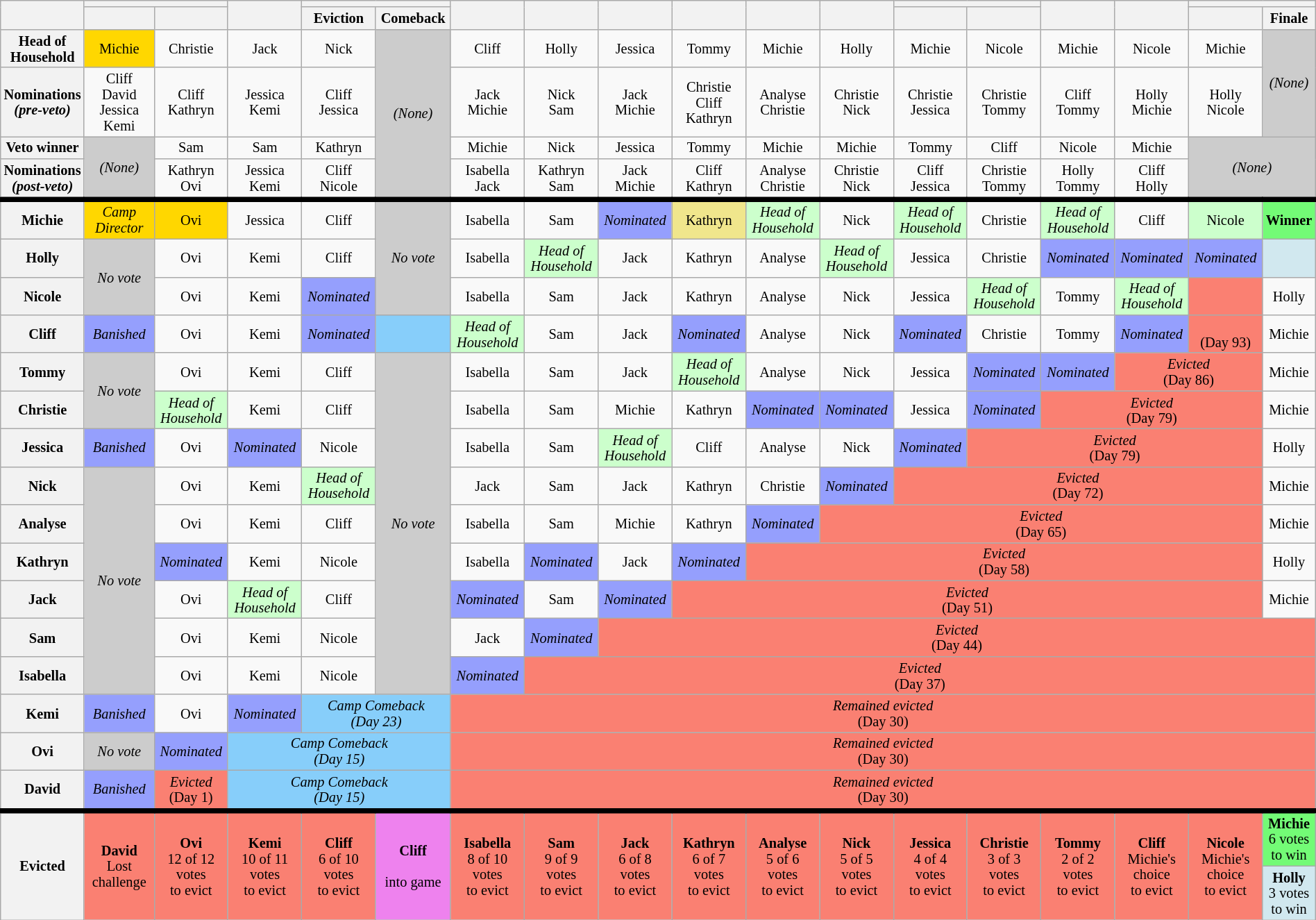<table class="wikitable" style="text-align:center; line-height:15px; font-size:85%; width:100%;">
<tr>
<th rowspan="2"></th>
<th scope="colgroup" colspan="2" style="width:6%"></th>
<th scope="col" rowspan="2" style="width:6%"></th>
<th scope="colgroup" colspan="2" style="width:6%"></th>
<th scope="col" rowspan="2" style="width:6%"></th>
<th scope="col" rowspan="2" style="width:6%"></th>
<th scope="col" rowspan="2" style="width:6%"></th>
<th scope="col" rowspan="2" style="width:6%"></th>
<th scope="col" rowspan="2" style="width:6%"></th>
<th scope="col" rowspan="2" style="width:6%"></th>
<th scope="colgroup" colspan="2" style="width:6%"></th>
<th scope="col" rowspan="2" style="width:6%"></th>
<th scope="col" rowspan="2" style="width:6%"></th>
<th scope="colgroup" colspan="2" style="width:6%"></th>
</tr>
<tr>
<th style="width:6%;"></th>
<th style="width:6%;"></th>
<th style="width:6%;">Eviction</th>
<th style="width:6%;">Comeback</th>
<th style="width:6%;"></th>
<th style="width:6%;"></th>
<th style="width:6%;"></th>
<th style="width:6%;">Finale</th>
</tr>
<tr>
<th scope="row">Head of<br>Household</th>
<td style="background:gold">Michie</td>
<td>Christie</td>
<td>Jack</td>
<td>Nick</td>
<td rowspan="4" bgcolor=#ccc><em>(None)</em></td>
<td>Cliff</td>
<td>Holly</td>
<td>Jessica</td>
<td>Tommy</td>
<td>Michie</td>
<td>Holly</td>
<td>Michie</td>
<td>Nicole</td>
<td>Michie</td>
<td>Nicole</td>
<td>Michie</td>
<td rowspan="2" bgcolor="#ccc"><em>(None)</em></td>
</tr>
<tr>
<th scope="row">Nominations<br><em>(pre-veto)</em></th>
<td>Cliff<br>David<br>Jessica<br>Kemi</td>
<td>Cliff<br>Kathryn</td>
<td>Jessica<br>Kemi</td>
<td>Cliff<br>Jessica</td>
<td>Jack<br>Michie</td>
<td>Nick<br>Sam</td>
<td>Jack<br>Michie</td>
<td>Christie<br>Cliff<br>Kathryn</td>
<td>Analyse<br>Christie</td>
<td>Christie<br>Nick</td>
<td>Christie<br>Jessica</td>
<td>Christie<br>Tommy</td>
<td>Cliff<br>Tommy</td>
<td>Holly<br>Michie</td>
<td>Holly<br>Nicole</td>
</tr>
<tr>
<th scope="row">Veto winner</th>
<td rowspan="2" bgcolor=#ccc><em>(None)</em></td>
<td>Sam</td>
<td>Sam</td>
<td>Kathryn</td>
<td>Michie</td>
<td>Nick</td>
<td>Jessica</td>
<td>Tommy</td>
<td>Michie</td>
<td>Michie</td>
<td>Tommy</td>
<td>Cliff</td>
<td>Nicole</td>
<td>Michie</td>
<td rowspan="2" colspan="2" bgcolor=#ccc><em>(None)</em></td>
</tr>
<tr>
<th scope="row">Nominations<br><em>(post-veto)</em></th>
<td>Kathryn<br>Ovi</td>
<td>Jessica<br>Kemi</td>
<td>Cliff<br>Nicole</td>
<td>Isabella<br>Jack</td>
<td>Kathryn<br>Sam</td>
<td>Jack<br>Michie</td>
<td>Cliff<br>Kathryn</td>
<td>Analyse<br>Christie</td>
<td>Christie<br>Nick</td>
<td>Cliff<br>Jessica</td>
<td>Christie<br>Tommy</td>
<td>Holly<br>Tommy</td>
<td>Cliff<br>Holly</td>
</tr>
<tr style="border-top:5px solid; height:35px">
<th scope="row">Michie</th>
<td style="background:gold"><em>Camp Director</em></td>
<td style="background:gold">Ovi</td>
<td>Jessica</td>
<td>Cliff</td>
<td rowspan="3" style="background:#CCCCCC;"><em>No vote</em></td>
<td>Isabella</td>
<td>Sam</td>
<td style="background:#959ffd"><em>Nominated</em></td>
<td style="background:#F0E68C">Kathryn</td>
<td style="background:#cfc;"><em>Head of Household</em></td>
<td>Nick</td>
<td style="background:#cfc;"><em>Head of Household</em></td>
<td>Christie</td>
<td style="background:#cfc;"><em>Head of Household</em></td>
<td>Cliff</td>
<td style="background:#cfc;">Nicole</td>
<td style="background:#73FB76"><strong>Winner</strong></td>
</tr>
<tr style="height:35px">
<th scope="row">Holly</th>
<td rowspan="2" style="background:#CCCCCC;"><em>No vote</em></td>
<td>Ovi</td>
<td>Kemi</td>
<td>Cliff</td>
<td>Isabella</td>
<td style="background:#cfc;"><em>Head of Household</em></td>
<td>Jack</td>
<td>Kathryn</td>
<td>Analyse</td>
<td style="background:#cfc;"><em>Head of Household</em></td>
<td>Jessica</td>
<td>Christie</td>
<td style="background:#959ffd"><em>Nominated</em></td>
<td style="background:#959ffd"><em>Nominated</em></td>
<td style="background:#959ffd"><em>Nominated</em></td>
<td style="background:#D1E8EF"></td>
</tr>
<tr style="height:35px">
<th scope="row">Nicole</th>
<td>Ovi</td>
<td>Kemi</td>
<td style="background:#959ffd"><em>Nominated</em></td>
<td>Isabella</td>
<td>Sam</td>
<td>Jack</td>
<td>Kathryn</td>
<td>Analyse</td>
<td>Nick</td>
<td>Jessica</td>
<td style="background:#cfc;"><em>Head of Household</em></td>
<td>Tommy</td>
<td style="background:#cfc;"><em>Head of Household</em></td>
<td style="background:salmon"></td>
<td>Holly</td>
</tr>
<tr style="height:35px">
<th scope="row">Cliff</th>
<td style="background:#959ffd"><em>Banished</em></td>
<td>Ovi</td>
<td>Kemi</td>
<td style="background:#959ffd"><em>Nominated</em></td>
<td style="background:#87CEFA"></td>
<td style="background:#cfc;"><em>Head of Household</em></td>
<td>Sam</td>
<td>Jack</td>
<td style="background:#959ffd"><em>Nominated</em></td>
<td>Analyse</td>
<td>Nick</td>
<td style="background:#959ffd"><em>Nominated</em></td>
<td>Christie</td>
<td>Tommy</td>
<td style="background:#959ffd"><em>Nominated</em></td>
<td style="background:salmon"><br>(Day 93)</td>
<td>Michie</td>
</tr>
<tr style="height:35px">
<th scope="row">Tommy</th>
<td rowspan="2" style="background:#CCCCCC;"><em>No vote</em></td>
<td>Ovi</td>
<td>Kemi</td>
<td>Cliff</td>
<td rowspan="9" style="background:#CCCCCC;"><em>No vote</em></td>
<td>Isabella</td>
<td>Sam</td>
<td>Jack</td>
<td style="background:#cfc;"><em>Head of Household</em></td>
<td>Analyse</td>
<td>Nick</td>
<td>Jessica</td>
<td style="background:#959ffd"><em>Nominated</em></td>
<td style="background:#959ffd"><em>Nominated</em></td>
<td colspan="2" style="background:salmon"><em>Evicted</em><br>(Day 86)</td>
<td>Michie</td>
</tr>
<tr style="height:35px">
<th scope="row">Christie</th>
<td style="background:#cfc;"><em>Head of Household</em></td>
<td>Kemi</td>
<td>Cliff</td>
<td>Isabella</td>
<td>Sam</td>
<td>Michie</td>
<td>Kathryn</td>
<td style="background:#959ffd"><em>Nominated</em></td>
<td style="background:#959ffd"><em>Nominated</em></td>
<td>Jessica</td>
<td style="background:#959ffd"><em>Nominated</em></td>
<td colspan="3" style="background:salmon"><em>Evicted</em><br>(Day 79)</td>
<td>Michie</td>
</tr>
<tr style="height:35px">
<th scope="row">Jessica</th>
<td style="background:#959ffd"><em>Banished</em></td>
<td>Ovi</td>
<td style="background:#959ffd"><em>Nominated</em></td>
<td>Nicole</td>
<td>Isabella</td>
<td>Sam</td>
<td style="background:#cfc;"><em>Head of Household</em></td>
<td>Cliff</td>
<td>Analyse</td>
<td>Nick</td>
<td style="background:#959ffd"><em>Nominated</em></td>
<td colspan="4" style="background:salmon"><em>Evicted</em><br>(Day 79)</td>
<td>Holly</td>
</tr>
<tr style="height:35px">
<th scope="row">Nick</th>
<td rowspan="6" style="background:#CCCCCC;"><em>No vote</em></td>
<td>Ovi</td>
<td>Kemi</td>
<td style="background:#cfc;"><em>Head of Household</em></td>
<td>Jack</td>
<td>Sam</td>
<td>Jack</td>
<td>Kathryn</td>
<td>Christie</td>
<td style="background:#959ffd"><em>Nominated</em></td>
<td colspan="5" style="background:salmon"><em>Evicted</em><br>(Day 72)</td>
<td>Michie</td>
</tr>
<tr style="height:35px">
<th scope="row">Analyse</th>
<td>Ovi</td>
<td>Kemi</td>
<td>Cliff</td>
<td>Isabella</td>
<td>Sam</td>
<td>Michie</td>
<td>Kathryn</td>
<td style="background:#959ffd"><em>Nominated</em></td>
<td colspan="6" style="background:salmon"><em>Evicted</em><br>(Day 65)</td>
<td>Michie</td>
</tr>
<tr style="height:35px">
<th scope="row">Kathryn</th>
<td style="background:#959ffd"><em>Nominated</em></td>
<td>Kemi</td>
<td>Nicole</td>
<td>Isabella</td>
<td style="background:#959ffd"><em>Nominated</em></td>
<td>Jack</td>
<td style="background:#959ffd"><em>Nominated</em></td>
<td colspan="7" style="background:salmon"><em>Evicted</em><br>(Day 58)</td>
<td>Holly</td>
</tr>
<tr style="height:35px">
<th scope="row">Jack</th>
<td>Ovi</td>
<td style="background:#cfc;"><em>Head of Household</em></td>
<td>Cliff</td>
<td style="background:#959ffd"><em>Nominated</em></td>
<td>Sam</td>
<td style="background:#959ffd"><em>Nominated</em></td>
<td colspan="8" style="background:salmon"><em>Evicted</em><br>(Day 51)</td>
<td>Michie</td>
</tr>
<tr style="height:35px">
<th scope="row">Sam</th>
<td>Ovi</td>
<td>Kemi</td>
<td>Nicole</td>
<td>Jack</td>
<td style="background:#959ffd"><em>Nominated</em></td>
<td colspan="12" style="background:salmon"><em>Evicted</em><br>(Day 44)</td>
</tr>
<tr style="height:35px">
<th scope="row">Isabella</th>
<td>Ovi</td>
<td>Kemi</td>
<td>Nicole</td>
<td style="background:#959ffd"><em>Nominated</em></td>
<td colspan="13" style="background:salmon"><em>Evicted</em><br>(Day 37)</td>
</tr>
<tr style="height:35px">
<th scope="row">Kemi</th>
<td style="background:#959ffd"><em>Banished</em></td>
<td>Ovi</td>
<td style="background:#959ffd"><em>Nominated</em></td>
<td style="background:#87CEFA" colspan="2"><em>Camp Comeback<br>(Day 23)</em></td>
<td colspan="14" style="background:salmon"><em>Remained evicted</em><br>(Day 30)</td>
</tr>
<tr style="height:35px">
<th scope="row">Ovi</th>
<td style="background:#CCCCCC;"><em>No vote</em></td>
<td style="background:#959ffd"><em>Nominated</em></td>
<td style="background:#87CEFA" colspan="3"><em>Camp Comeback<br>(Day 15)</em></td>
<td colspan="14" style="background:salmon"><em>Remained evicted</em><br>(Day 30)</td>
</tr>
<tr style="height:35px">
<th scope="row">David</th>
<td style="background:#959ffd"><em>Banished</em></td>
<td style="background:salmon"><em>Evicted</em><br>(Day 1)</td>
<td style="background:#87CEFA" colspan="3"><em>Camp Comeback<br>(Day 15)</em></td>
<td colspan="14" style="background:salmon"><em>Remained evicted</em><br>(Day 30)</td>
</tr>
<tr style="border-top:5px solid">
<th scope="rowgroup" rowspan="2">Evicted</th>
<td style="background:salmon" rowspan="2"><strong>David<br></strong>Lost challenge</td>
<td style="background:salmon" rowspan="2"><strong>Ovi</strong><br>12 of 12<br>votes<br>to evict</td>
<td style="background:salmon" rowspan="2"><strong>Kemi</strong><br>10 of 11<br>votes<br>to evict</td>
<td style="background:salmon" rowspan="2"><strong>Cliff</strong><br>6 of 10<br>votes<br>to evict</td>
<td style="background:violet" rowspan="2"><strong>Cliff</strong><br><br>into game</td>
<td style="background:salmon" rowspan="2"><strong>Isabella</strong><br>8 of 10<br>votes<br>to evict</td>
<td style="background:salmon" rowspan="2"><strong>Sam</strong><br>9 of 9<br>votes<br>to evict</td>
<td style="background:salmon" rowspan="2"><strong>Jack</strong><br>6 of 8<br>votes<br>to evict</td>
<td style="background:salmon" rowspan="2"><strong>Kathryn</strong><br>6 of 7<br>votes<br>to evict</td>
<td style="background:salmon" rowspan="2"><strong>Analyse </strong><br>5 of 6<br>votes<br>to evict</td>
<td style="background:salmon" rowspan="2"><strong>Nick </strong><br>5 of 5<br>votes<br>to evict</td>
<td style="background:salmon" rowspan="2"><strong>Jessica</strong><br>4 of 4<br>votes<br>to evict</td>
<td style="background:salmon" rowspan="2"><strong>Christie</strong><br>3 of 3<br>votes<br>to evict</td>
<td style="background:salmon" rowspan="2"><strong>Tommy</strong><br>2 of 2<br>votes<br>to evict</td>
<td style="background:salmon" rowspan="2"><strong>Cliff</strong><br>Michie's<br>choice<br>to evict</td>
<td style="background:salmon" rowspan="2"><strong>Nicole</strong><br>Michie's<br>choice<br>to evict</td>
<td style="background:#73FB76"><strong>Michie</strong><br>6 votes<br>to win</td>
</tr>
<tr>
<td style="background:#D1E8EF"><strong>Holly</strong><br>3 votes<br>to win</td>
</tr>
</table>
